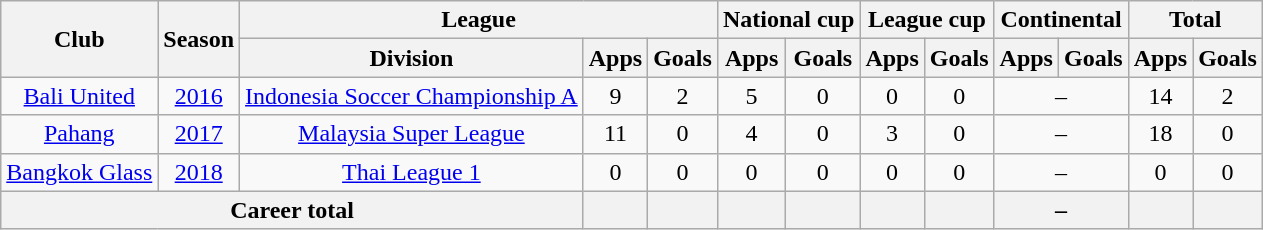<table class="wikitable" style="text-align:center">
<tr>
<th rowspan="2">Club</th>
<th rowspan="2">Season</th>
<th colspan="3">League</th>
<th colspan="2">National cup</th>
<th colspan="2">League cup</th>
<th colspan="2">Continental</th>
<th colspan="2">Total</th>
</tr>
<tr>
<th>Division</th>
<th>Apps</th>
<th>Goals</th>
<th>Apps</th>
<th>Goals</th>
<th>Apps</th>
<th>Goals</th>
<th>Apps</th>
<th>Goals</th>
<th>Apps</th>
<th>Goals</th>
</tr>
<tr>
<td><a href='#'>Bali United</a></td>
<td><a href='#'>2016</a></td>
<td><a href='#'>Indonesia Soccer Championship A</a></td>
<td>9</td>
<td>2</td>
<td>5</td>
<td>0</td>
<td>0</td>
<td>0</td>
<td colspan="2">–</td>
<td>14</td>
<td>2</td>
</tr>
<tr>
<td><a href='#'>Pahang</a></td>
<td><a href='#'>2017</a></td>
<td><a href='#'>Malaysia Super League</a></td>
<td>11</td>
<td>0</td>
<td>4</td>
<td>0</td>
<td>3</td>
<td>0</td>
<td colspan="2">–</td>
<td>18</td>
<td>0</td>
</tr>
<tr>
<td><a href='#'>Bangkok Glass</a></td>
<td><a href='#'>2018</a></td>
<td><a href='#'>Thai League 1</a></td>
<td>0</td>
<td>0</td>
<td>0</td>
<td>0</td>
<td>0</td>
<td>0</td>
<td colspan="2">–</td>
<td>0</td>
<td>0</td>
</tr>
<tr>
<th colspan="3">Career total</th>
<th></th>
<th></th>
<th></th>
<th></th>
<th></th>
<th></th>
<th colspan="2">–</th>
<th></th>
<th></th>
</tr>
</table>
